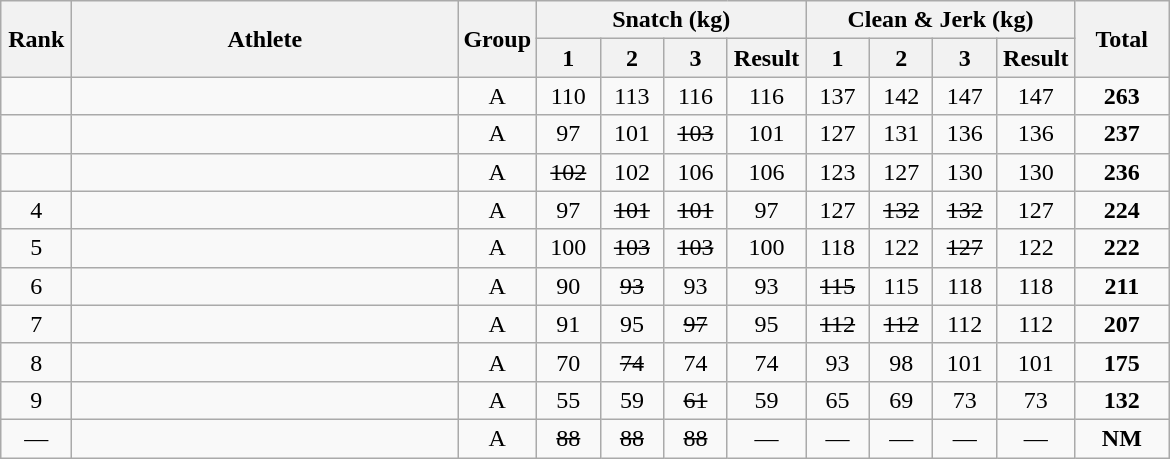<table class = "wikitable" style="text-align:center;">
<tr>
<th rowspan=2 width=40>Rank</th>
<th rowspan=2 width=250>Athlete</th>
<th rowspan=2 width=40>Group</th>
<th colspan=4>Snatch (kg)</th>
<th colspan=4>Clean & Jerk (kg)</th>
<th rowspan=2 width=55>Total</th>
</tr>
<tr>
<th width=35>1</th>
<th width=35>2</th>
<th width=35>3</th>
<th width=45>Result</th>
<th width=35>1</th>
<th width=35>2</th>
<th width=35>3</th>
<th width=45>Result</th>
</tr>
<tr>
<td></td>
<td align=left></td>
<td>A</td>
<td>110</td>
<td>113</td>
<td>116</td>
<td>116</td>
<td>137</td>
<td>142</td>
<td>147</td>
<td>147</td>
<td><strong>263</strong></td>
</tr>
<tr>
<td></td>
<td align=left></td>
<td>A</td>
<td>97</td>
<td>101</td>
<td><s>103</s></td>
<td>101</td>
<td>127</td>
<td>131</td>
<td>136</td>
<td>136</td>
<td><strong>237</strong></td>
</tr>
<tr>
<td></td>
<td align=left></td>
<td>A</td>
<td><s>102</s></td>
<td>102</td>
<td>106</td>
<td>106</td>
<td>123</td>
<td>127</td>
<td>130</td>
<td>130</td>
<td><strong>236</strong></td>
</tr>
<tr>
<td>4</td>
<td align=left></td>
<td>A</td>
<td>97</td>
<td><s>101</s></td>
<td><s>101</s></td>
<td>97</td>
<td>127</td>
<td><s>132</s></td>
<td><s>132</s></td>
<td>127</td>
<td><strong>224</strong></td>
</tr>
<tr>
<td>5</td>
<td align=left></td>
<td>A</td>
<td>100</td>
<td><s>103</s></td>
<td><s>103</s></td>
<td>100</td>
<td>118</td>
<td>122</td>
<td><s>127</s></td>
<td>122</td>
<td><strong>222</strong></td>
</tr>
<tr>
<td>6</td>
<td align=left></td>
<td>A</td>
<td>90</td>
<td><s>93</s></td>
<td>93</td>
<td>93</td>
<td><s>115</s></td>
<td>115</td>
<td>118</td>
<td>118</td>
<td><strong>211</strong></td>
</tr>
<tr>
<td>7</td>
<td align=left></td>
<td>A</td>
<td>91</td>
<td>95</td>
<td><s>97</s></td>
<td>95</td>
<td><s>112</s></td>
<td><s>112</s></td>
<td>112</td>
<td>112</td>
<td><strong>207</strong></td>
</tr>
<tr>
<td>8</td>
<td align=left></td>
<td>A</td>
<td>70</td>
<td><s>74</s></td>
<td>74</td>
<td>74</td>
<td>93</td>
<td>98</td>
<td>101</td>
<td>101</td>
<td><strong>175</strong></td>
</tr>
<tr>
<td>9</td>
<td align=left></td>
<td>A</td>
<td>55</td>
<td>59</td>
<td><s>61</s></td>
<td>59</td>
<td>65</td>
<td>69</td>
<td>73</td>
<td>73</td>
<td><strong>132</strong></td>
</tr>
<tr>
<td>—</td>
<td align=left></td>
<td>A</td>
<td><s>88</s></td>
<td><s>88</s></td>
<td><s>88</s></td>
<td>—</td>
<td>—</td>
<td>—</td>
<td>—</td>
<td>—</td>
<td><strong>NM</strong></td>
</tr>
</table>
